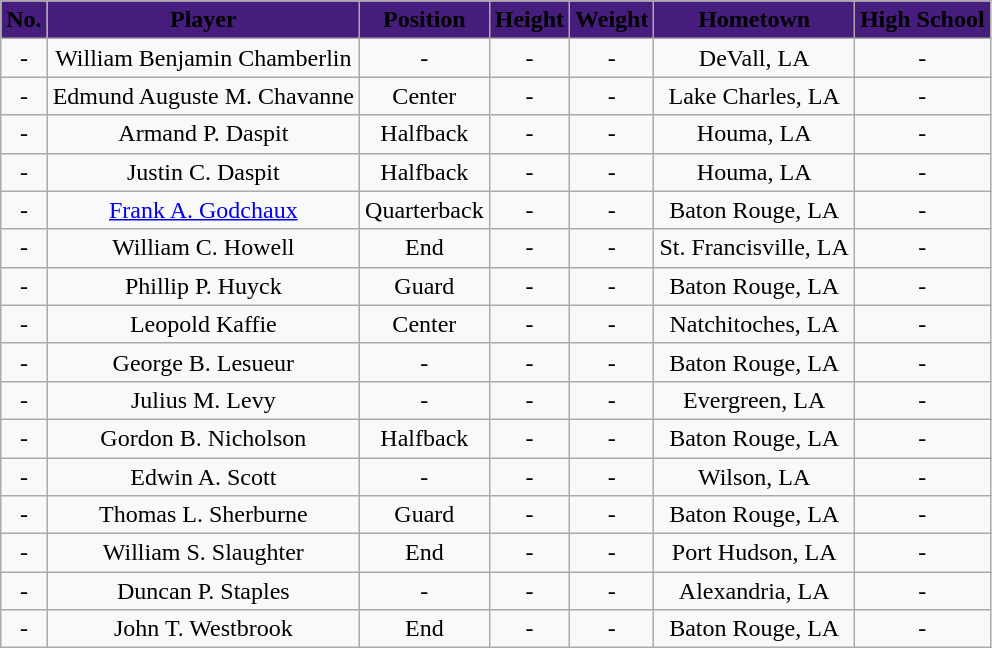<table class="wikitable">
<tr style="text-align:center;">
<th style="background:#461d7c;" align="center"><span>No.</span></th>
<th style="background:#461d7c;" align="center"><span>Player</span></th>
<th style="background:#461d7c;" align="center"><span>Position</span></th>
<th style="background:#461d7c;" align="center"><span>Height</span></th>
<th style="background:#461d7c;" align="center"><span>Weight</span></th>
<th style="background:#461d7c;" align="center"><span>Hometown</span></th>
<th style="background:#461d7c;" align="center"><span>High School</span></th>
</tr>
<tr style="text-align:center;">
<td>-</td>
<td>William Benjamin Chamberlin</td>
<td>-</td>
<td>-</td>
<td>-</td>
<td>DeVall, LA</td>
<td>-</td>
</tr>
<tr style="text-align:center;">
<td>-</td>
<td>Edmund Auguste M. Chavanne</td>
<td>Center</td>
<td>-</td>
<td>-</td>
<td>Lake Charles, LA</td>
<td>-</td>
</tr>
<tr style="text-align:center;">
<td>-</td>
<td>Armand P. Daspit</td>
<td>Halfback</td>
<td>-</td>
<td>-</td>
<td>Houma, LA</td>
<td>-</td>
</tr>
<tr style="text-align:center;">
<td>-</td>
<td>Justin C. Daspit</td>
<td>Halfback</td>
<td>-</td>
<td>-</td>
<td>Houma, LA</td>
<td>-</td>
</tr>
<tr style="text-align:center;">
<td>-</td>
<td><a href='#'>Frank A. Godchaux</a></td>
<td>Quarterback</td>
<td>-</td>
<td>-</td>
<td>Baton Rouge, LA</td>
<td>-</td>
</tr>
<tr style="text-align:center;">
<td>-</td>
<td>William C. Howell</td>
<td>End</td>
<td>-</td>
<td>-</td>
<td>St. Francisville, LA</td>
<td>-</td>
</tr>
<tr style="text-align:center;">
<td>-</td>
<td>Phillip P. Huyck</td>
<td>Guard</td>
<td>-</td>
<td>-</td>
<td>Baton Rouge, LA</td>
<td>-</td>
</tr>
<tr style="text-align:center;">
<td>-</td>
<td>Leopold Kaffie</td>
<td>Center</td>
<td>-</td>
<td>-</td>
<td>Natchitoches, LA</td>
<td>-</td>
</tr>
<tr style="text-align:center;">
<td>-</td>
<td>George B. Lesueur</td>
<td>-</td>
<td>-</td>
<td>-</td>
<td>Baton Rouge, LA</td>
<td>-</td>
</tr>
<tr style="text-align:center;">
<td>-</td>
<td>Julius M. Levy</td>
<td>-</td>
<td>-</td>
<td>-</td>
<td>Evergreen, LA</td>
<td>-</td>
</tr>
<tr style="text-align:center;">
<td>-</td>
<td>Gordon B. Nicholson</td>
<td>Halfback</td>
<td>-</td>
<td>-</td>
<td>Baton Rouge, LA</td>
<td>-</td>
</tr>
<tr style="text-align:center;">
<td>-</td>
<td>Edwin A. Scott</td>
<td>-</td>
<td>-</td>
<td>-</td>
<td>Wilson, LA</td>
<td>-</td>
</tr>
<tr style="text-align:center;">
<td>-</td>
<td>Thomas L. Sherburne</td>
<td>Guard</td>
<td>-</td>
<td>-</td>
<td>Baton Rouge, LA</td>
<td>-</td>
</tr>
<tr style="text-align:center;">
<td>-</td>
<td>William S. Slaughter</td>
<td>End</td>
<td>-</td>
<td>-</td>
<td>Port Hudson, LA</td>
<td>-</td>
</tr>
<tr style="text-align:center;">
<td>-</td>
<td>Duncan P. Staples</td>
<td>-</td>
<td>-</td>
<td>-</td>
<td>Alexandria, LA</td>
<td>-</td>
</tr>
<tr style="text-align:center;">
<td>-</td>
<td>John T. Westbrook</td>
<td>End</td>
<td>-</td>
<td>-</td>
<td>Baton Rouge, LA</td>
<td>-</td>
</tr>
</table>
